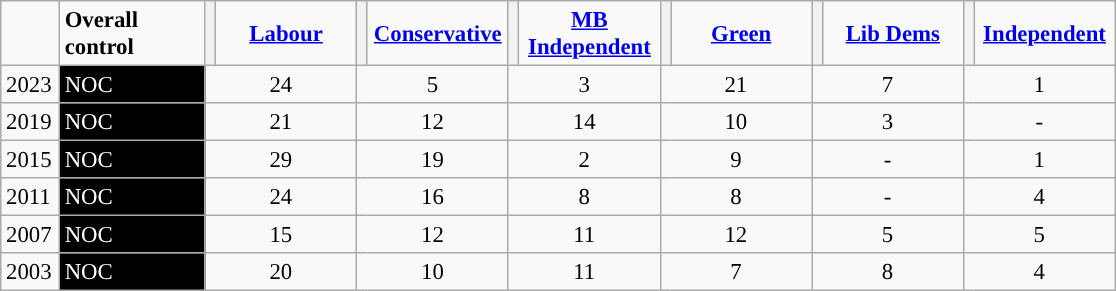<table class="wikitable" style="text-align:left; padding-left:1em; font-size: 95%">
<tr>
<td width=32></td>
<td width=90><strong>Overall control</strong></td>
<th style="background-color: "></th>
<td width=87 align="center"><strong><a href='#'>Labour</a></strong></td>
<th style="background-color: "></th>
<td width=87 align="center"><strong><a href='#'>Conservative</a></strong></td>
<th style="background-color: "></th>
<td width=87 align="center"><strong><a href='#'>MB Independent</a></strong></td>
<th style="background-color: "></th>
<td width=87 align="center"><strong><a href='#'>Green</a></strong></td>
<th style="background-color: "></th>
<td width=87 align="center"><strong><a href='#'>Lib Dems</a></strong></td>
<th style="background-color: "></th>
<td width=87 align="center"><strong><a href='#'>Independent</a></strong></td>
</tr>
<tr>
<td>2023</td>
<td style="background:black; color:white">NOC</td>
<td colspan=2 align="center">24</td>
<td colspan=2 align="center">5</td>
<td colspan=2 align="center">3</td>
<td colspan=2 align="center">21</td>
<td colspan=2 align="center">7</td>
<td colspan=2 align="center">1</td>
</tr>
<tr>
<td>2019</td>
<td style="background:black; color:white">NOC</td>
<td colspan=2 align="center">21</td>
<td colspan=2 align="center">12</td>
<td colspan=2 align="center">14</td>
<td colspan=2 align="center">10</td>
<td colspan=2 align="center">3</td>
<td colspan=2 align="center">-</td>
</tr>
<tr>
<td>2015</td>
<td style="background:black; color:white">NOC</td>
<td colspan=2 align="center">29</td>
<td colspan=2 align="center">19</td>
<td colspan=2 align="center">2</td>
<td colspan=2 align="center">9</td>
<td colspan=2 align="center">-</td>
<td colspan=2 align="center">1</td>
</tr>
<tr>
<td>2011</td>
<td style="background:black; color:white">NOC</td>
<td colspan=2 align="center">24</td>
<td colspan=2 align="center">16</td>
<td colspan=2 align="center">8</td>
<td colspan=2 align="center">8</td>
<td colspan=2 align="center">-</td>
<td colspan=2 align="center">4</td>
</tr>
<tr>
<td>2007</td>
<td style="background:black; color:white">NOC</td>
<td colspan=2 align="center">15</td>
<td colspan=2 align="center">12</td>
<td colspan=2 align="center">11</td>
<td colspan=2 align="center">12</td>
<td colspan=2 align="center">5</td>
<td colspan=2 align="center">5</td>
</tr>
<tr>
<td>2003</td>
<td style="background:black; color:white">NOC</td>
<td colspan=2 align="center">20</td>
<td colspan=2 align="center">10</td>
<td colspan=2 align="center">11</td>
<td colspan=2 align="center">7</td>
<td colspan=2 align="center">8</td>
<td colspan=2 align="center">4</td>
</tr>
</table>
